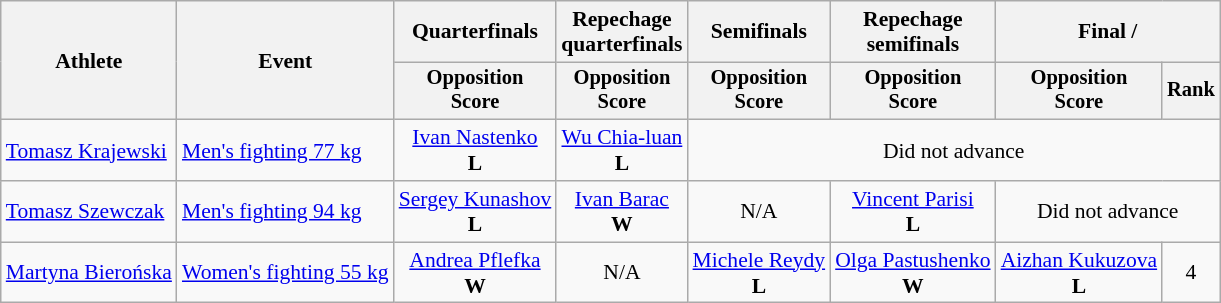<table class="wikitable" style="font-size:90%">
<tr>
<th rowspan=2>Athlete</th>
<th rowspan=2>Event</th>
<th>Quarterfinals</th>
<th>Repechage<br>quarterfinals</th>
<th>Semifinals</th>
<th>Repechage<br>semifinals</th>
<th colspan="2">Final / </th>
</tr>
<tr style="font-size:95%">
<th>Opposition<br>Score</th>
<th>Opposition<br>Score</th>
<th>Opposition<br>Score</th>
<th>Opposition<br>Score</th>
<th>Opposition<br>Score</th>
<th>Rank</th>
</tr>
<tr align=center>
<td align=left><a href='#'>Tomasz Krajewski</a></td>
<td align=left><a href='#'>Men's fighting 77 kg</a></td>
<td> <a href='#'>Ivan Nastenko</a><br><strong>L</strong></td>
<td> <a href='#'>Wu Chia-luan</a><br><strong>L</strong></td>
<td colspan=4>Did not advance</td>
</tr>
<tr align=center>
<td align=left><a href='#'>Tomasz Szewczak</a></td>
<td align=left><a href='#'>Men's fighting 94 kg</a></td>
<td> <a href='#'>Sergey Kunashov</a><br><strong>L</strong></td>
<td> <a href='#'>Ivan Barac</a><br><strong>W</strong></td>
<td>N/A</td>
<td> <a href='#'>Vincent Parisi</a><br><strong>L</strong></td>
<td colspan=2>Did not advance</td>
</tr>
<tr align=center>
<td align=left><a href='#'>Martyna Bierońska</a></td>
<td align=left><a href='#'>Women's fighting 55 kg</a></td>
<td> <a href='#'>Andrea Pflefka</a><br><strong>W</strong></td>
<td>N/A</td>
<td> <a href='#'>Michele Reydy</a><br><strong>L</strong></td>
<td> <a href='#'>Olga Pastushenko</a><br><strong>W</strong></td>
<td> <a href='#'>Aizhan Kukuzova</a><br><strong>L</strong></td>
<td>4</td>
</tr>
</table>
